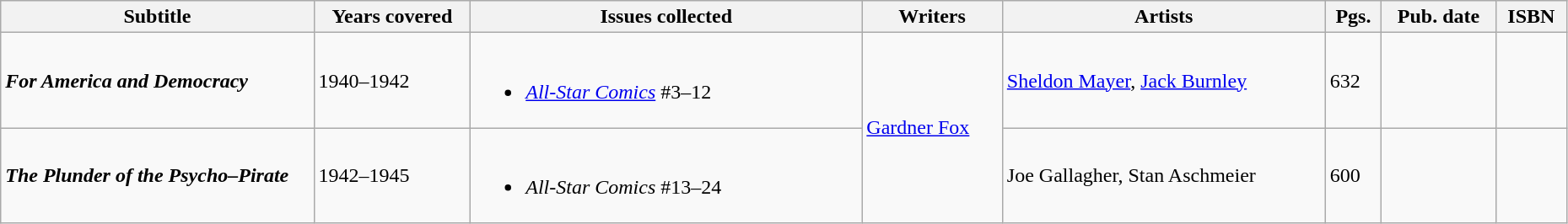<table class="wikitable sortable" width=98%>
<tr>
<th class="unsortable" width="20%">Subtitle</th>
<th width="10%">Years covered</th>
<th width="25%">Issues collected</th>
<th class="unsortable">Writers</th>
<th class="unsortable">Artists</th>
<th>Pgs.</th>
<th>Pub. date</th>
<th class="unsortable">ISBN</th>
</tr>
<tr>
<td><strong><em>For America and Democracy</em></strong></td>
<td>1940–1942</td>
<td><br><ul><li><em><a href='#'>All-Star Comics</a></em> #3–12</li></ul></td>
<td rowspan="2"><a href='#'>Gardner Fox</a></td>
<td><a href='#'>Sheldon Mayer</a>, <a href='#'>Jack Burnley</a></td>
<td>632</td>
<td></td>
<td></td>
</tr>
<tr>
<td><strong><em>The Plunder of the Psycho–Pirate</em></strong></td>
<td>1942–1945</td>
<td><br><ul><li><em>All-Star Comics</em> #13–24</li></ul></td>
<td>Joe Gallagher, Stan Aschmeier</td>
<td>600</td>
<td></td>
<td></td>
</tr>
</table>
